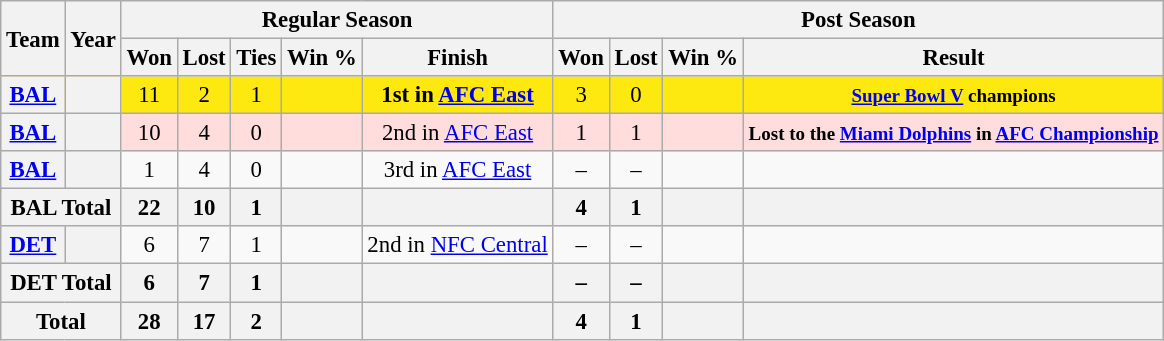<table class="wikitable" style="font-size: 95%; text-align:center;">
<tr>
<th rowspan="2">Team</th>
<th rowspan="2">Year</th>
<th colspan="5">Regular Season</th>
<th colspan="4">Post Season</th>
</tr>
<tr>
<th>Won</th>
<th>Lost</th>
<th>Ties</th>
<th>Win %</th>
<th>Finish</th>
<th>Won</th>
<th>Lost</th>
<th>Win %</th>
<th>Result</th>
</tr>
<tr ! style="background:#FDE910;">
<th><a href='#'>BAL</a></th>
<th></th>
<td>11</td>
<td>2</td>
<td>1</td>
<td></td>
<td><strong>1st in <a href='#'>AFC East</a></strong></td>
<td>3</td>
<td>0</td>
<td></td>
<td><small><strong><a href='#'>Super Bowl V</a> champions</strong></small></td>
</tr>
<tr style="background:#fdd;">
<th><a href='#'>BAL</a></th>
<th></th>
<td>10</td>
<td>4</td>
<td>0</td>
<td></td>
<td>2nd in <a href='#'>AFC East</a></td>
<td>1</td>
<td>1</td>
<td></td>
<td><small><strong>Lost to the <a href='#'>Miami Dolphins</a> in <a href='#'>AFC Championship</a></strong></small></td>
</tr>
<tr>
<th><a href='#'>BAL</a></th>
<th></th>
<td>1</td>
<td>4</td>
<td>0</td>
<td></td>
<td>3rd in <a href='#'>AFC East</a></td>
<td>–</td>
<td>–</td>
<td></td>
<td></td>
</tr>
<tr>
<th colspan="2">BAL Total</th>
<th>22</th>
<th>10</th>
<th>1</th>
<th></th>
<th></th>
<th>4</th>
<th>1</th>
<th></th>
<th></th>
</tr>
<tr>
<th><a href='#'>DET</a></th>
<th></th>
<td>6</td>
<td>7</td>
<td>1</td>
<td></td>
<td>2nd in <a href='#'>NFC Central</a></td>
<td>–</td>
<td>–</td>
<td></td>
<td></td>
</tr>
<tr>
<th colspan="2">DET Total</th>
<th>6</th>
<th>7</th>
<th>1</th>
<th></th>
<th></th>
<th>–</th>
<th>–</th>
<th></th>
<th></th>
</tr>
<tr>
<th colspan="2">Total</th>
<th>28</th>
<th>17</th>
<th>2</th>
<th></th>
<th></th>
<th>4</th>
<th>1</th>
<th></th>
<th></th>
</tr>
</table>
